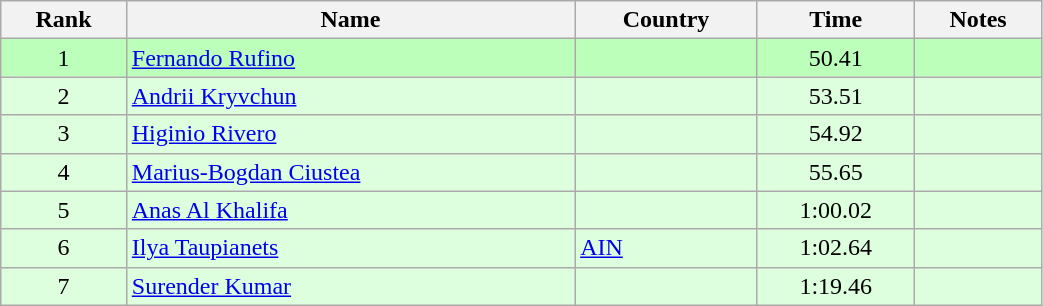<table class="wikitable" style="text-align:center;width: 55%">
<tr>
<th>Rank</th>
<th>Name</th>
<th>Country</th>
<th>Time</th>
<th>Notes</th>
</tr>
<tr bgcolor=bbffbb>
<td>1</td>
<td align="left"><a href='#'>Fernando Rufino</a></td>
<td align="left"></td>
<td>50.41</td>
<td></td>
</tr>
<tr bgcolor=ddffdd>
<td>2</td>
<td align="left"><a href='#'>Andrii Kryvchun</a></td>
<td align="left"></td>
<td>53.51</td>
<td></td>
</tr>
<tr bgcolor=ddffdd>
<td>3</td>
<td align="left"><a href='#'>Higinio Rivero</a></td>
<td align="left"></td>
<td>54.92</td>
<td></td>
</tr>
<tr bgcolor=ddffdd>
<td>4</td>
<td align="left"><a href='#'>Marius-Bogdan Ciustea</a></td>
<td align="left"></td>
<td>55.65</td>
<td></td>
</tr>
<tr bgcolor=ddffdd>
<td>5</td>
<td align="left"><a href='#'>Anas Al Khalifa</a></td>
<td align="left"></td>
<td>1:00.02</td>
<td></td>
</tr>
<tr bgcolor=ddffdd>
<td>6</td>
<td align="left"><a href='#'>Ilya Taupianets</a></td>
<td align="left"> <a href='#'>AIN</a></td>
<td>1:02.64</td>
<td></td>
</tr>
<tr bgcolor=ddffdd>
<td>7</td>
<td align="left"><a href='#'>Surender Kumar</a></td>
<td align="left"></td>
<td>1:19.46</td>
<td></td>
</tr>
</table>
